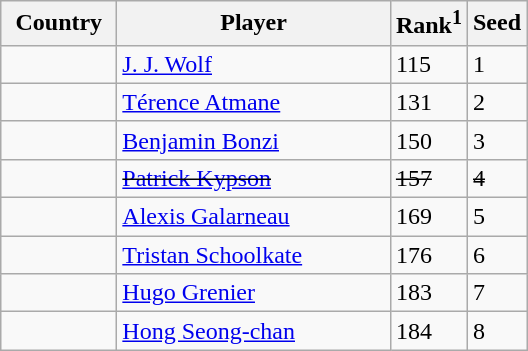<table class="sortable wikitable">
<tr>
<th style="width:70px;">Country</th>
<th style="width:175px;">Player</th>
<th>Rank<sup>1</sup></th>
<th>Seed</th>
</tr>
<tr>
<td></td>
<td><a href='#'>J. J. Wolf</a></td>
<td>115</td>
<td>1</td>
</tr>
<tr>
<td></td>
<td><a href='#'>Térence Atmane</a></td>
<td>131</td>
<td>2</td>
</tr>
<tr>
<td></td>
<td><a href='#'>Benjamin Bonzi</a></td>
<td>150</td>
<td>3</td>
</tr>
<tr>
<td><s></s></td>
<td><s><a href='#'>Patrick Kypson</a></s></td>
<td><s>157</s></td>
<td><s>4</s></td>
</tr>
<tr>
<td></td>
<td><a href='#'>Alexis Galarneau</a></td>
<td>169</td>
<td>5</td>
</tr>
<tr>
<td></td>
<td><a href='#'>Tristan Schoolkate</a></td>
<td>176</td>
<td>6</td>
</tr>
<tr>
<td></td>
<td><a href='#'>Hugo Grenier</a></td>
<td>183</td>
<td>7</td>
</tr>
<tr>
<td></td>
<td><a href='#'>Hong Seong-chan</a></td>
<td>184</td>
<td>8</td>
</tr>
</table>
